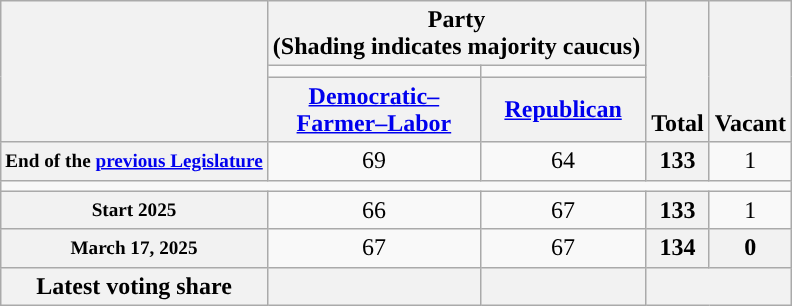<table class=wikitable style="text-align:center">
<tr style="vertical-align:bottom;">
<th rowspan="3"></th>
<th colspan=2>Party <div>(Shading indicates majority caucus)</div></th>
<th rowspan="3">Total</th>
<th rowspan="3">Vacant</th>
</tr>
<tr>
<td style="background-color:"></td>
<td style="background-color:"></td>
</tr>
<tr>
<th><a href='#'>Democratic–<br>Farmer–Labor</a></th>
<th><a href='#'>Republican</a></th>
</tr>
<tr>
<th nowrap="" style="font-size:80%">End of the <a href='#'>previous Legislature</a></th>
<td>69</td>
<td>64</td>
<th>133</th>
<td>1</td>
</tr>
<tr>
<td colspan=5></td>
</tr>
<tr>
<th nowrap="" style="font-size:80%">Start 2025</th>
<td>66</td>
<td>67</td>
<th>133</th>
<td>1</td>
</tr>
<tr>
<th nowrap="" style="font-size:80%">March 17, 2025</th>
<td>67</td>
<td>67</td>
<th>134</th>
<th>0</th>
</tr>
<tr>
<th>Latest voting share</th>
<th></th>
<th></th>
<th colspan=2></th>
</tr>
</table>
